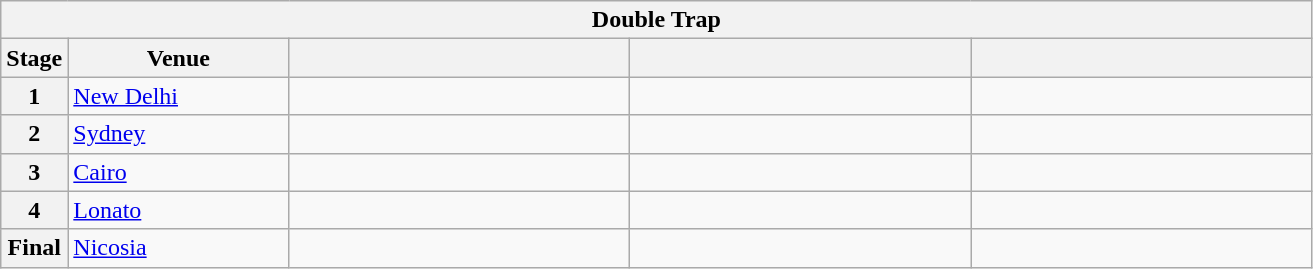<table class="wikitable">
<tr>
<th colspan="5">Double Trap</th>
</tr>
<tr>
<th>Stage</th>
<th width=140>Venue</th>
<th width=220></th>
<th width=220></th>
<th width=220></th>
</tr>
<tr>
<th>1</th>
<td> <a href='#'>New Delhi</a></td>
<td></td>
<td></td>
<td></td>
</tr>
<tr>
<th>2</th>
<td> <a href='#'>Sydney</a></td>
<td></td>
<td></td>
<td></td>
</tr>
<tr>
<th>3</th>
<td> <a href='#'>Cairo</a></td>
<td></td>
<td></td>
<td></td>
</tr>
<tr>
<th>4</th>
<td> <a href='#'>Lonato</a></td>
<td></td>
<td></td>
<td></td>
</tr>
<tr>
<th>Final</th>
<td> <a href='#'>Nicosia</a></td>
<td></td>
<td></td>
<td></td>
</tr>
</table>
